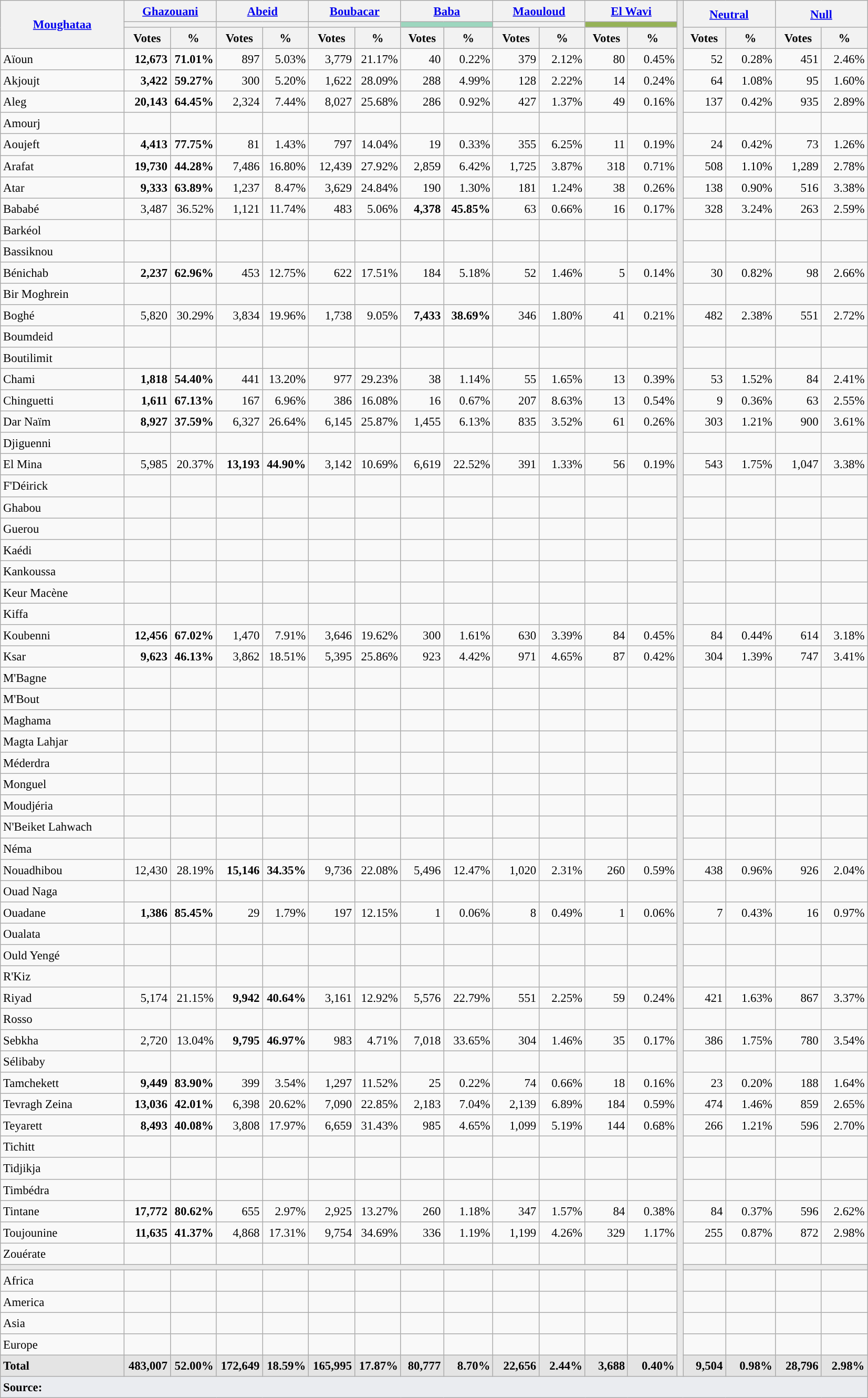<table class="wikitable sortable collapsible collapsed mw-datatable" style="text-align:right; font-size:95%; line-height:20px">
<tr>
<th width="150" rowspan="3"><a href='#'>Moughataa</a></th>
<th width="110" colspan="2"><a href='#'>Ghazouani</a></th>
<th width="110" colspan="2"><a href='#'>Abeid</a></th>
<th width="110" colspan="2"><a href='#'>Boubacar</a></th>
<th width="110" colspan="2"><a href='#'>Baba</a></th>
<th width="110" colspan="2"><a href='#'>Maouloud</a></th>
<th width="110" colspan="2"><a href='#'>El Wavi</a></th>
<td rowspan="66" style="background:#E9E9E9;"></td>
<th width="110" rowspan="2" colspan="2"><a href='#'>Neutral</a></th>
<th width="110" rowspan="2" colspan="2"><a href='#'>Null</a></th>
</tr>
<tr>
<th colspan="2" style="background:"></th>
<th colspan="2" style="background:"></th>
<th colspan="2" style="background:"></th>
<th colspan="2" style="background:#9CD6BE;"></th>
<th colspan="2" style="background:"></th>
<th colspan="2" style="background:#95B256;"></th>
</tr>
<tr>
<th>Votes</th>
<th>%</th>
<th>Votes</th>
<th>%</th>
<th>Votes</th>
<th>%</th>
<th>Votes</th>
<th>%</th>
<th>Votes</th>
<th>%</th>
<th>Votes</th>
<th>%</th>
<th>Votes</th>
<th>%</th>
<th>Votes</th>
<th>%</th>
</tr>
<tr>
<td style="text-align:left">Aïoun</td>
<td><strong>12,673</strong></td>
<td><strong>71.01%</strong></td>
<td>897</td>
<td>5.03%</td>
<td>3,779</td>
<td>21.17%</td>
<td>40</td>
<td>0.22%</td>
<td>379</td>
<td>2.12%</td>
<td>80</td>
<td>0.45%</td>
<td>52</td>
<td>0.28%</td>
<td>451</td>
<td>2.46%</td>
</tr>
<tr>
<td style="text-align:left">Akjoujt</td>
<td><strong>3,422</strong></td>
<td><strong>59.27%</strong></td>
<td>300</td>
<td>5.20%</td>
<td>1,622</td>
<td>28.09%</td>
<td>288</td>
<td>4.99%</td>
<td>128</td>
<td>2.22%</td>
<td>14</td>
<td>0.24%</td>
<td>64</td>
<td>1.08%</td>
<td>95</td>
<td>1.60%</td>
</tr>
<tr>
<td style="text-align:left">Aleg</td>
<td><strong>20,143</strong></td>
<td><strong>64.45%</strong></td>
<td>2,324</td>
<td>7.44%</td>
<td>8,027</td>
<td>25.68%</td>
<td>286</td>
<td>0.92%</td>
<td>427</td>
<td>1.37%</td>
<td>49</td>
<td>0.16%</td>
<td>137</td>
<td>0.42%</td>
<td>935</td>
<td>2.89%</td>
</tr>
<tr>
<td style="text-align:left">Amourj</td>
<td></td>
<td></td>
<td></td>
<td></td>
<td></td>
<td></td>
<td></td>
<td></td>
<td></td>
<td></td>
<td></td>
<td></td>
<td></td>
<td></td>
<td></td>
<td></td>
</tr>
<tr>
<td style="text-align:left">Aoujeft</td>
<td><strong>4,413</strong></td>
<td><strong>77.75%</strong></td>
<td>81</td>
<td>1.43%</td>
<td>797</td>
<td>14.04%</td>
<td>19</td>
<td>0.33%</td>
<td>355</td>
<td>6.25%</td>
<td>11</td>
<td>0.19%</td>
<td>24</td>
<td>0.42%</td>
<td>73</td>
<td>1.26%</td>
</tr>
<tr>
<td style="text-align:left">Arafat</td>
<td><strong>19,730</strong></td>
<td><strong>44.28%</strong></td>
<td>7,486</td>
<td>16.80%</td>
<td>12,439</td>
<td>27.92%</td>
<td>2,859</td>
<td>6.42%</td>
<td>1,725</td>
<td>3.87%</td>
<td>318</td>
<td>0.71%</td>
<td>508</td>
<td>1.10%</td>
<td>1,289</td>
<td>2.78%</td>
</tr>
<tr>
<td style="text-align:left">Atar</td>
<td><strong>9,333</strong></td>
<td><strong>63.89%</strong></td>
<td>1,237</td>
<td>8.47%</td>
<td>3,629</td>
<td>24.84%</td>
<td>190</td>
<td>1.30%</td>
<td>181</td>
<td>1.24%</td>
<td>38</td>
<td>0.26%</td>
<td>138</td>
<td>0.90%</td>
<td>516</td>
<td>3.38%</td>
</tr>
<tr>
<td style="text-align:left">Bababé</td>
<td>3,487</td>
<td>36.52%</td>
<td>1,121</td>
<td>11.74%</td>
<td>483</td>
<td>5.06%</td>
<td><strong>4,378</strong></td>
<td><strong>45.85%</strong></td>
<td>63</td>
<td>0.66%</td>
<td>16</td>
<td>0.17%</td>
<td>328</td>
<td>3.24%</td>
<td>263</td>
<td>2.59%</td>
</tr>
<tr>
<td style="text-align:left">Barkéol</td>
<td></td>
<td></td>
<td></td>
<td></td>
<td></td>
<td></td>
<td></td>
<td></td>
<td></td>
<td></td>
<td></td>
<td></td>
<td></td>
<td></td>
<td></td>
<td></td>
</tr>
<tr>
<td style="text-align:left">Bassiknou</td>
<td></td>
<td></td>
<td></td>
<td></td>
<td></td>
<td></td>
<td></td>
<td></td>
<td></td>
<td></td>
<td></td>
<td></td>
<td></td>
<td></td>
<td></td>
<td></td>
</tr>
<tr>
<td style="text-align:left">Bénichab</td>
<td><strong>2,237</strong></td>
<td><strong>62.96%</strong></td>
<td>453</td>
<td>12.75%</td>
<td>622</td>
<td>17.51%</td>
<td>184</td>
<td>5.18%</td>
<td>52</td>
<td>1.46%</td>
<td>5</td>
<td>0.14%</td>
<td>30</td>
<td>0.82%</td>
<td>98</td>
<td>2.66%</td>
</tr>
<tr>
<td style="text-align:left">Bir Moghrein</td>
<td></td>
<td></td>
<td></td>
<td></td>
<td></td>
<td></td>
<td></td>
<td></td>
<td></td>
<td></td>
<td></td>
<td></td>
<td></td>
<td></td>
<td></td>
<td></td>
</tr>
<tr>
<td style="text-align:left">Boghé</td>
<td>5,820</td>
<td>30.29%</td>
<td>3,834</td>
<td>19.96%</td>
<td>1,738</td>
<td>9.05%</td>
<td><strong>7,433</strong></td>
<td><strong>38.69%</strong></td>
<td>346</td>
<td>1.80%</td>
<td>41</td>
<td>0.21%</td>
<td>482</td>
<td>2.38%</td>
<td>551</td>
<td>2.72%</td>
</tr>
<tr>
<td style="text-align:left">Boumdeid</td>
<td></td>
<td></td>
<td></td>
<td></td>
<td></td>
<td></td>
<td></td>
<td></td>
<td></td>
<td></td>
<td></td>
<td></td>
<td></td>
<td></td>
<td></td>
<td></td>
</tr>
<tr>
<td style="text-align:left">Boutilimit</td>
<td></td>
<td></td>
<td></td>
<td></td>
<td></td>
<td></td>
<td></td>
<td></td>
<td></td>
<td></td>
<td></td>
<td></td>
<td></td>
<td></td>
<td></td>
<td></td>
</tr>
<tr>
<td style="text-align:left">Chami</td>
<td><strong>1,818</strong></td>
<td><strong>54.40%</strong></td>
<td>441</td>
<td>13.20%</td>
<td>977</td>
<td>29.23%</td>
<td>38</td>
<td>1.14%</td>
<td>55</td>
<td>1.65%</td>
<td>13</td>
<td>0.39%</td>
<td>53</td>
<td>1.52%</td>
<td>84</td>
<td>2.41%</td>
</tr>
<tr>
<td style="text-align:left">Chinguetti</td>
<td><strong>1,611</strong></td>
<td><strong>67.13%</strong></td>
<td>167</td>
<td>6.96%</td>
<td>386</td>
<td>16.08%</td>
<td>16</td>
<td>0.67%</td>
<td>207</td>
<td>8.63%</td>
<td>13</td>
<td>0.54%</td>
<td>9</td>
<td>0.36%</td>
<td>63</td>
<td>2.55%</td>
</tr>
<tr>
<td style="text-align:left">Dar Naïm</td>
<td><strong>8,927</strong></td>
<td><strong>37.59%</strong></td>
<td>6,327</td>
<td>26.64%</td>
<td>6,145</td>
<td>25.87%</td>
<td>1,455</td>
<td>6.13%</td>
<td>835</td>
<td>3.52%</td>
<td>61</td>
<td>0.26%</td>
<td>303</td>
<td>1.21%</td>
<td>900</td>
<td>3.61%</td>
</tr>
<tr>
<td style="text-align:left">Djiguenni</td>
<td></td>
<td></td>
<td></td>
<td></td>
<td></td>
<td></td>
<td></td>
<td></td>
<td></td>
<td></td>
<td></td>
<td></td>
<td></td>
<td></td>
<td></td>
<td></td>
</tr>
<tr>
<td style="text-align:left">El Mina</td>
<td>5,985</td>
<td>20.37%</td>
<td><strong>13,193</strong></td>
<td><strong>44.90%</strong></td>
<td>3,142</td>
<td>10.69%</td>
<td>6,619</td>
<td>22.52%</td>
<td>391</td>
<td>1.33%</td>
<td>56</td>
<td>0.19%</td>
<td>543</td>
<td>1.75%</td>
<td>1,047</td>
<td>3.38%</td>
</tr>
<tr>
<td style="text-align:left">F'Déirick</td>
<td></td>
<td></td>
<td></td>
<td></td>
<td></td>
<td></td>
<td></td>
<td></td>
<td></td>
<td></td>
<td></td>
<td></td>
<td></td>
<td></td>
<td></td>
<td></td>
</tr>
<tr>
<td style="text-align:left">Ghabou</td>
<td></td>
<td></td>
<td></td>
<td></td>
<td></td>
<td></td>
<td></td>
<td></td>
<td></td>
<td></td>
<td></td>
<td></td>
<td></td>
<td></td>
<td></td>
<td></td>
</tr>
<tr>
<td style="text-align:left">Guerou</td>
<td></td>
<td></td>
<td></td>
<td></td>
<td></td>
<td></td>
<td></td>
<td></td>
<td></td>
<td></td>
<td></td>
<td></td>
<td></td>
<td></td>
<td></td>
<td></td>
</tr>
<tr>
<td style="text-align:left">Kaédi</td>
<td></td>
<td></td>
<td></td>
<td></td>
<td></td>
<td></td>
<td></td>
<td></td>
<td></td>
<td></td>
<td></td>
<td></td>
<td></td>
<td></td>
<td></td>
<td></td>
</tr>
<tr>
<td style="text-align:left">Kankoussa</td>
<td></td>
<td></td>
<td></td>
<td></td>
<td></td>
<td></td>
<td></td>
<td></td>
<td></td>
<td></td>
<td></td>
<td></td>
<td></td>
<td></td>
<td></td>
<td></td>
</tr>
<tr>
<td style="text-align:left">Keur Macène</td>
<td></td>
<td></td>
<td></td>
<td></td>
<td></td>
<td></td>
<td></td>
<td></td>
<td></td>
<td></td>
<td></td>
<td></td>
<td></td>
<td></td>
<td></td>
<td></td>
</tr>
<tr>
<td style="text-align:left">Kiffa</td>
<td></td>
<td></td>
<td></td>
<td></td>
<td></td>
<td></td>
<td></td>
<td></td>
<td></td>
<td></td>
<td></td>
<td></td>
<td></td>
<td></td>
<td></td>
<td></td>
</tr>
<tr>
<td style="text-align:left">Koubenni</td>
<td><strong>12,456</strong></td>
<td><strong>67.02%</strong></td>
<td>1,470</td>
<td>7.91%</td>
<td>3,646</td>
<td>19.62%</td>
<td>300</td>
<td>1.61%</td>
<td>630</td>
<td>3.39%</td>
<td>84</td>
<td>0.45%</td>
<td>84</td>
<td>0.44%</td>
<td>614</td>
<td>3.18%</td>
</tr>
<tr>
<td style="text-align:left">Ksar</td>
<td><strong>9,623</strong></td>
<td><strong>46.13%</strong></td>
<td>3,862</td>
<td>18.51%</td>
<td>5,395</td>
<td>25.86%</td>
<td>923</td>
<td>4.42%</td>
<td>971</td>
<td>4.65%</td>
<td>87</td>
<td>0.42%</td>
<td>304</td>
<td>1.39%</td>
<td>747</td>
<td>3.41%</td>
</tr>
<tr>
<td style="text-align:left">M'Bagne</td>
<td></td>
<td></td>
<td></td>
<td></td>
<td></td>
<td></td>
<td></td>
<td></td>
<td></td>
<td></td>
<td></td>
<td></td>
<td></td>
<td></td>
<td></td>
<td></td>
</tr>
<tr>
<td style="text-align:left">M'Bout</td>
<td></td>
<td></td>
<td></td>
<td></td>
<td></td>
<td></td>
<td></td>
<td></td>
<td></td>
<td></td>
<td></td>
<td></td>
<td></td>
<td></td>
<td></td>
<td></td>
</tr>
<tr>
<td style="text-align:left">Maghama</td>
<td></td>
<td></td>
<td></td>
<td></td>
<td></td>
<td></td>
<td></td>
<td></td>
<td></td>
<td></td>
<td></td>
<td></td>
<td></td>
<td></td>
<td></td>
<td></td>
</tr>
<tr>
<td style="text-align:left">Magta Lahjar</td>
<td></td>
<td></td>
<td></td>
<td></td>
<td></td>
<td></td>
<td></td>
<td></td>
<td></td>
<td></td>
<td></td>
<td></td>
<td></td>
<td></td>
<td></td>
<td></td>
</tr>
<tr>
<td style="text-align:left">Méderdra</td>
<td></td>
<td></td>
<td></td>
<td></td>
<td></td>
<td></td>
<td></td>
<td></td>
<td></td>
<td></td>
<td></td>
<td></td>
<td></td>
<td></td>
<td></td>
<td></td>
</tr>
<tr>
<td style="text-align:left">Monguel</td>
<td></td>
<td></td>
<td></td>
<td></td>
<td></td>
<td></td>
<td></td>
<td></td>
<td></td>
<td></td>
<td></td>
<td></td>
<td></td>
<td></td>
<td></td>
<td></td>
</tr>
<tr>
<td style="text-align:left">Moudjéria</td>
<td></td>
<td></td>
<td></td>
<td></td>
<td></td>
<td></td>
<td></td>
<td></td>
<td></td>
<td></td>
<td></td>
<td></td>
<td></td>
<td></td>
<td></td>
<td></td>
</tr>
<tr>
<td style="text-align:left">N'Beiket Lahwach</td>
<td></td>
<td></td>
<td></td>
<td></td>
<td></td>
<td></td>
<td></td>
<td></td>
<td></td>
<td></td>
<td></td>
<td></td>
<td></td>
<td></td>
<td></td>
<td></td>
</tr>
<tr>
<td style="text-align:left">Néma</td>
<td></td>
<td></td>
<td></td>
<td></td>
<td></td>
<td></td>
<td></td>
<td></td>
<td></td>
<td></td>
<td></td>
<td></td>
<td></td>
<td></td>
<td></td>
<td></td>
</tr>
<tr>
<td style="text-align:left">Nouadhibou</td>
<td>12,430</td>
<td>28.19%</td>
<td><strong>15,146</strong></td>
<td><strong>34.35%</strong></td>
<td>9,736</td>
<td>22.08%</td>
<td>5,496</td>
<td>12.47%</td>
<td>1,020</td>
<td>2.31%</td>
<td>260</td>
<td>0.59%</td>
<td>438</td>
<td>0.96%</td>
<td>926</td>
<td>2.04%</td>
</tr>
<tr>
<td style="text-align:left">Ouad Naga</td>
<td></td>
<td></td>
<td></td>
<td></td>
<td></td>
<td></td>
<td></td>
<td></td>
<td></td>
<td></td>
<td></td>
<td></td>
<td></td>
<td></td>
<td></td>
<td></td>
</tr>
<tr>
<td style="text-align:left">Ouadane</td>
<td><strong>1,386</strong></td>
<td><strong>85.45%</strong></td>
<td>29</td>
<td>1.79%</td>
<td>197</td>
<td>12.15%</td>
<td>1</td>
<td>0.06%</td>
<td>8</td>
<td>0.49%</td>
<td>1</td>
<td>0.06%</td>
<td>7</td>
<td>0.43%</td>
<td>16</td>
<td>0.97%</td>
</tr>
<tr>
<td style="text-align:left">Oualata</td>
<td></td>
<td></td>
<td></td>
<td></td>
<td></td>
<td></td>
<td></td>
<td></td>
<td></td>
<td></td>
<td></td>
<td></td>
<td></td>
<td></td>
<td></td>
<td></td>
</tr>
<tr>
<td style="text-align:left">Ould Yengé</td>
<td></td>
<td></td>
<td></td>
<td></td>
<td></td>
<td></td>
<td></td>
<td></td>
<td></td>
<td></td>
<td></td>
<td></td>
<td></td>
<td></td>
<td></td>
<td></td>
</tr>
<tr>
<td style="text-align:left">R'Kiz</td>
<td></td>
<td></td>
<td></td>
<td></td>
<td></td>
<td></td>
<td></td>
<td></td>
<td></td>
<td></td>
<td></td>
<td></td>
<td></td>
<td></td>
<td></td>
<td></td>
</tr>
<tr>
<td style="text-align:left">Riyad</td>
<td>5,174</td>
<td>21.15%</td>
<td><strong>9,942</strong></td>
<td><strong>40.64%</strong></td>
<td>3,161</td>
<td>12.92%</td>
<td>5,576</td>
<td>22.79%</td>
<td>551</td>
<td>2.25%</td>
<td>59</td>
<td>0.24%</td>
<td>421</td>
<td>1.63%</td>
<td>867</td>
<td>3.37%</td>
</tr>
<tr>
<td style="text-align:left">Rosso</td>
<td></td>
<td></td>
<td></td>
<td></td>
<td></td>
<td></td>
<td></td>
<td></td>
<td></td>
<td></td>
<td></td>
<td></td>
<td></td>
<td></td>
<td></td>
<td></td>
</tr>
<tr>
<td style="text-align:left">Sebkha</td>
<td>2,720</td>
<td>13.04%</td>
<td><strong>9,795</strong></td>
<td><strong>46.97%</strong></td>
<td>983</td>
<td>4.71%</td>
<td>7,018</td>
<td>33.65%</td>
<td>304</td>
<td>1.46%</td>
<td>35</td>
<td>0.17%</td>
<td>386</td>
<td>1.75%</td>
<td>780</td>
<td>3.54%</td>
</tr>
<tr>
<td style="text-align:left">Sélibaby</td>
<td></td>
<td></td>
<td></td>
<td></td>
<td></td>
<td></td>
<td></td>
<td></td>
<td></td>
<td></td>
<td></td>
<td></td>
<td></td>
<td></td>
<td></td>
<td></td>
</tr>
<tr>
<td style="text-align:left">Tamchekett</td>
<td><strong>9,449</strong></td>
<td><strong>83.90%</strong></td>
<td>399</td>
<td>3.54%</td>
<td>1,297</td>
<td>11.52%</td>
<td>25</td>
<td>0.22%</td>
<td>74</td>
<td>0.66%</td>
<td>18</td>
<td>0.16%</td>
<td>23</td>
<td>0.20%</td>
<td>188</td>
<td>1.64%</td>
</tr>
<tr>
<td style="text-align:left">Tevragh Zeina</td>
<td><strong>13,036</strong></td>
<td><strong>42.01%</strong></td>
<td>6,398</td>
<td>20.62%</td>
<td>7,090</td>
<td>22.85%</td>
<td>2,183</td>
<td>7.04%</td>
<td>2,139</td>
<td>6.89%</td>
<td>184</td>
<td>0.59%</td>
<td>474</td>
<td>1.46%</td>
<td>859</td>
<td>2.65%</td>
</tr>
<tr>
<td style="text-align:left">Teyarett</td>
<td><strong>8,493</strong></td>
<td><strong>40.08%</strong></td>
<td>3,808</td>
<td>17.97%</td>
<td>6,659</td>
<td>31.43%</td>
<td>985</td>
<td>4.65%</td>
<td>1,099</td>
<td>5.19%</td>
<td>144</td>
<td>0.68%</td>
<td>266</td>
<td>1.21%</td>
<td>596</td>
<td>2.70%</td>
</tr>
<tr>
<td style="text-align:left">Tichitt</td>
<td></td>
<td></td>
<td></td>
<td></td>
<td></td>
<td></td>
<td></td>
<td></td>
<td></td>
<td></td>
<td></td>
<td></td>
<td></td>
<td></td>
<td></td>
<td></td>
</tr>
<tr>
<td style="text-align:left">Tidjikja</td>
<td></td>
<td></td>
<td></td>
<td></td>
<td></td>
<td></td>
<td></td>
<td></td>
<td></td>
<td></td>
<td></td>
<td></td>
<td></td>
<td></td>
<td></td>
<td></td>
</tr>
<tr>
<td style="text-align:left">Timbédra</td>
<td></td>
<td></td>
<td></td>
<td></td>
<td></td>
<td></td>
<td></td>
<td></td>
<td></td>
<td></td>
<td></td>
<td></td>
<td></td>
<td></td>
<td></td>
<td></td>
</tr>
<tr>
<td style="text-align:left">Tintane</td>
<td><strong>17,772</strong></td>
<td><strong>80.62%</strong></td>
<td>655</td>
<td>2.97%</td>
<td>2,925</td>
<td>13.27%</td>
<td>260</td>
<td>1.18%</td>
<td>347</td>
<td>1.57%</td>
<td>84</td>
<td>0.38%</td>
<td>84</td>
<td>0.37%</td>
<td>596</td>
<td>2.62%</td>
</tr>
<tr>
<td style="text-align:left">Toujounine</td>
<td><strong>11,635</strong></td>
<td><strong>41.37%</strong></td>
<td>4,868</td>
<td>17.31%</td>
<td>9,754</td>
<td>34.69%</td>
<td>336</td>
<td>1.19%</td>
<td>1,199</td>
<td>4.26%</td>
<td>329</td>
<td>1.17%</td>
<td>255</td>
<td>0.87%</td>
<td>872</td>
<td>2.98%</td>
</tr>
<tr>
<td style="text-align:left">Zouérate</td>
<td></td>
<td></td>
<td></td>
<td></td>
<td></td>
<td></td>
<td></td>
<td></td>
<td></td>
<td></td>
<td></td>
<td></td>
<td></td>
<td></td>
<td></td>
<td></td>
</tr>
<tr class="sortbottom">
<td colspan="19" style="background:#E9E9E9;"></td>
</tr>
<tr>
<td style="text-align:left">Africa</td>
<td></td>
<td></td>
<td></td>
<td></td>
<td></td>
<td></td>
<td></td>
<td></td>
<td></td>
<td></td>
<td></td>
<td></td>
<td></td>
<td></td>
<td></td>
<td></td>
</tr>
<tr>
<td style="text-align:left">America</td>
<td></td>
<td></td>
<td></td>
<td></td>
<td></td>
<td></td>
<td></td>
<td></td>
<td></td>
<td></td>
<td></td>
<td></td>
<td></td>
<td></td>
<td></td>
<td></td>
</tr>
<tr>
<td style="text-align:left">Asia</td>
<td></td>
<td></td>
<td></td>
<td></td>
<td></td>
<td></td>
<td></td>
<td></td>
<td></td>
<td></td>
<td></td>
<td></td>
<td></td>
<td></td>
<td></td>
<td></td>
</tr>
<tr>
<td style="text-align:left">Europe</td>
<td></td>
<td></td>
<td></td>
<td></td>
<td></td>
<td></td>
<td></td>
<td></td>
<td></td>
<td></td>
<td></td>
<td></td>
<td></td>
<td></td>
<td></td>
<td></td>
</tr>
<tr class="sortbottom" style="font-weight:bold; background:#E4E4E4;">
<td align="left">Total</td>
<td><strong>483,007</strong></td>
<td><strong>52.00%</strong></td>
<td>172,649</td>
<td>18.59%</td>
<td>165,995</td>
<td>17.87%</td>
<td>80,777</td>
<td>8.70%</td>
<td>22,656</td>
<td>2.44%</td>
<td>3,688</td>
<td>0.40%</td>
<td>9,504</td>
<td>0.98%</td>
<td>28,796</td>
<td>2.98%</td>
</tr>
<tr class="sortbottom">
<td colspan="19" style="text-align:left; background-color:#eaecf0"><strong>Source:</strong> </td>
</tr>
</table>
